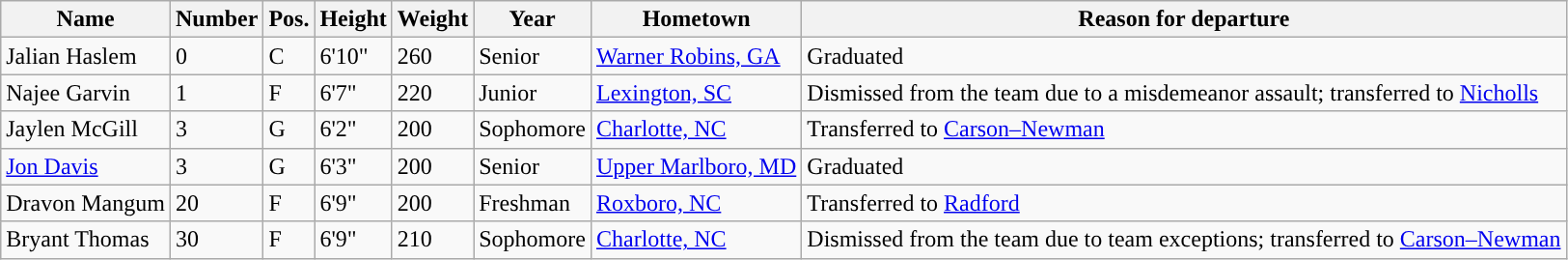<table class="wikitable sortable" border="1">
<tr>
<th>Name</th>
<th>Number</th>
<th>Pos.</th>
<th>Height</th>
<th>Weight</th>
<th>Year</th>
<th>Hometown</th>
<th>Reason for departure</th>
</tr>
<tr>
<td>Jalian Haslem</td>
<td>0</td>
<td>C</td>
<td>6'10"</td>
<td>260</td>
<td>Senior</td>
<td><a href='#'>Warner Robins, GA</a></td>
<td>Graduated</td>
</tr>
<tr>
<td>Najee Garvin</td>
<td>1</td>
<td>F</td>
<td>6'7"</td>
<td>220</td>
<td>Junior</td>
<td><a href='#'>Lexington, SC</a></td>
<td>Dismissed from the team due to a misdemeanor assault; transferred to <a href='#'>Nicholls</a></td>
</tr>
<tr>
<td>Jaylen McGill</td>
<td>3</td>
<td>G</td>
<td>6'2"</td>
<td>200</td>
<td>Sophomore</td>
<td><a href='#'>Charlotte, NC</a></td>
<td>Transferred to <a href='#'>Carson–Newman</a></td>
</tr>
<tr>
<td><a href='#'>Jon Davis</a></td>
<td>3</td>
<td>G</td>
<td>6'3"</td>
<td>200</td>
<td>Senior</td>
<td><a href='#'>Upper Marlboro, MD</a></td>
<td>Graduated</td>
</tr>
<tr>
<td>Dravon Mangum</td>
<td>20</td>
<td>F</td>
<td>6'9"</td>
<td>200</td>
<td>Freshman</td>
<td><a href='#'>Roxboro, NC</a></td>
<td>Transferred to <a href='#'>Radford</a></td>
</tr>
<tr>
<td>Bryant Thomas</td>
<td>30</td>
<td>F</td>
<td>6'9"</td>
<td>210</td>
<td>Sophomore</td>
<td><a href='#'>Charlotte, NC</a></td>
<td>Dismissed from the team due to team exceptions; transferred to <a href='#'>Carson–Newman</a></td>
</tr>
</table>
